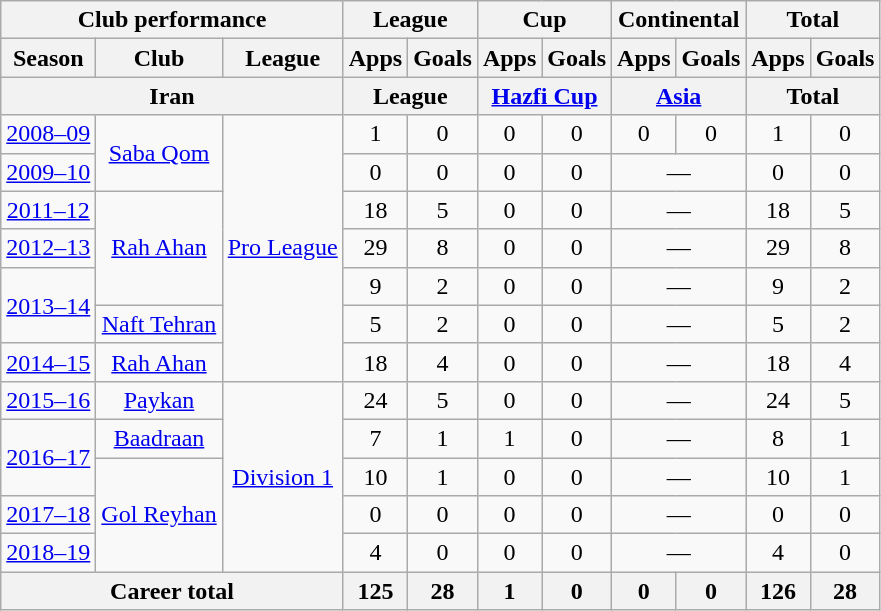<table class="wikitable" style="text-align:center">
<tr>
<th colspan=3>Club performance</th>
<th colspan=2>League</th>
<th colspan=2>Cup</th>
<th colspan=2>Continental</th>
<th colspan=2>Total</th>
</tr>
<tr>
<th>Season</th>
<th>Club</th>
<th>League</th>
<th>Apps</th>
<th>Goals</th>
<th>Apps</th>
<th>Goals</th>
<th>Apps</th>
<th>Goals</th>
<th>Apps</th>
<th>Goals</th>
</tr>
<tr>
<th colspan=3>Iran</th>
<th colspan=2>League</th>
<th colspan=2><a href='#'>Hazfi Cup</a></th>
<th colspan=2><a href='#'>Asia</a></th>
<th colspan=2>Total</th>
</tr>
<tr>
<td><a href='#'>2008–09</a></td>
<td rowspan=2><a href='#'>Saba Qom</a></td>
<td rowspan=7><a href='#'>Pro League</a></td>
<td>1</td>
<td>0</td>
<td>0</td>
<td>0</td>
<td>0</td>
<td>0</td>
<td>1</td>
<td>0</td>
</tr>
<tr>
<td><a href='#'>2009–10</a></td>
<td>0</td>
<td>0</td>
<td>0</td>
<td>0</td>
<td colspan=2>—</td>
<td>0</td>
<td>0</td>
</tr>
<tr>
<td><a href='#'>2011–12</a></td>
<td rowspan=3><a href='#'>Rah Ahan</a></td>
<td>18</td>
<td>5</td>
<td>0</td>
<td>0</td>
<td colspan=2>—</td>
<td>18</td>
<td>5</td>
</tr>
<tr>
<td><a href='#'>2012–13</a></td>
<td>29</td>
<td>8</td>
<td>0</td>
<td>0</td>
<td colspan=2>—</td>
<td>29</td>
<td>8</td>
</tr>
<tr>
<td rowspan=2><a href='#'>2013–14</a></td>
<td>9</td>
<td>2</td>
<td>0</td>
<td>0</td>
<td colspan=2>—</td>
<td>9</td>
<td>2</td>
</tr>
<tr>
<td><a href='#'>Naft Tehran</a></td>
<td>5</td>
<td>2</td>
<td>0</td>
<td>0</td>
<td colspan=2>—</td>
<td>5</td>
<td>2</td>
</tr>
<tr>
<td><a href='#'>2014–15</a></td>
<td rowspan=1><a href='#'>Rah Ahan</a></td>
<td>18</td>
<td>4</td>
<td>0</td>
<td>0</td>
<td colspan=2>—</td>
<td>18</td>
<td>4</td>
</tr>
<tr>
<td><a href='#'>2015–16</a></td>
<td rowspan=1><a href='#'>Paykan</a></td>
<td rowspan=5><a href='#'>Division 1</a></td>
<td>24</td>
<td>5</td>
<td>0</td>
<td>0</td>
<td colspan=2>—</td>
<td>24</td>
<td>5</td>
</tr>
<tr>
<td rowspan=2><a href='#'>2016–17</a></td>
<td rowspan=1><a href='#'>Baadraan</a></td>
<td>7</td>
<td>1</td>
<td>1</td>
<td>0</td>
<td colspan=2>—</td>
<td>8</td>
<td>1</td>
</tr>
<tr>
<td rowspan=3><a href='#'>Gol Reyhan</a></td>
<td>10</td>
<td>1</td>
<td>0</td>
<td>0</td>
<td colspan=2>—</td>
<td>10</td>
<td>1</td>
</tr>
<tr>
<td><a href='#'>2017–18</a></td>
<td>0</td>
<td>0</td>
<td>0</td>
<td>0</td>
<td colspan=2>—</td>
<td>0</td>
<td>0</td>
</tr>
<tr>
<td><a href='#'>2018–19</a></td>
<td>4</td>
<td>0</td>
<td>0</td>
<td>0</td>
<td colspan=2>—</td>
<td>4</td>
<td>0</td>
</tr>
<tr>
<th colspan=3>Career total</th>
<th>125</th>
<th>28</th>
<th>1</th>
<th>0</th>
<th>0</th>
<th>0</th>
<th>126</th>
<th>28</th>
</tr>
</table>
